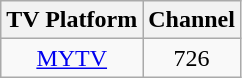<table class="wikitable">
<tr>
<th>TV Platform</th>
<th>Channel</th>
</tr>
<tr>
<td style="text-align:center;"><a href='#'>MYTV</a></td>
<td style="text-align:center;">726</td>
</tr>
</table>
